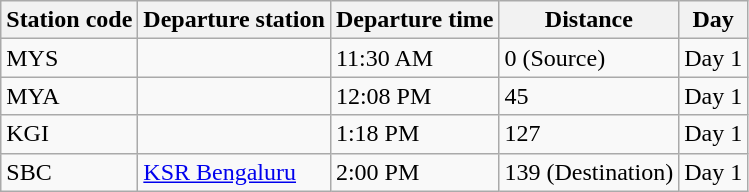<table class="wikitable">
<tr>
<th>Station code</th>
<th>Departure station</th>
<th>Departure time</th>
<th>Distance</th>
<th>Day</th>
</tr>
<tr>
<td>MYS</td>
<td></td>
<td>11:30 AM</td>
<td>0 (Source)</td>
<td>Day 1</td>
</tr>
<tr>
<td>MYA</td>
<td></td>
<td>12:08 PM</td>
<td>45</td>
<td>Day 1</td>
</tr>
<tr>
<td>KGI</td>
<td></td>
<td>1:18 PM</td>
<td>127</td>
<td>Day 1</td>
</tr>
<tr>
<td>SBC</td>
<td><a href='#'>KSR Bengaluru</a></td>
<td>2:00 PM</td>
<td>139 (Destination)</td>
<td>Day 1</td>
</tr>
</table>
